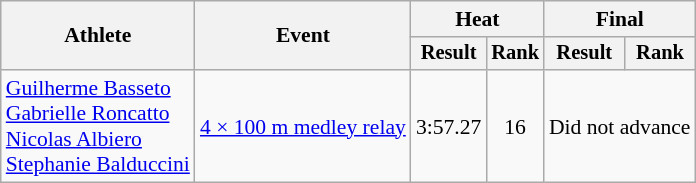<table class="wikitable" style="font-size:90%">
<tr>
<th rowspan="2">Athlete</th>
<th rowspan="2">Event</th>
<th colspan="2">Heat</th>
<th colspan="2">Final</th>
</tr>
<tr style="font-size:95%">
<th>Result</th>
<th>Rank</th>
<th>Result</th>
<th>Rank</th>
</tr>
<tr align=center>
<td align=left><a href='#'>Guilherme Basseto</a><br><a href='#'>Gabrielle Roncatto</a><br><a href='#'>Nicolas Albiero</a><br><a href='#'>Stephanie Balduccini</a></td>
<td align=left><a href='#'>4 × 100 m medley relay</a></td>
<td>3:57.27</td>
<td>16</td>
<td colspan="2">Did not advance</td>
</tr>
</table>
